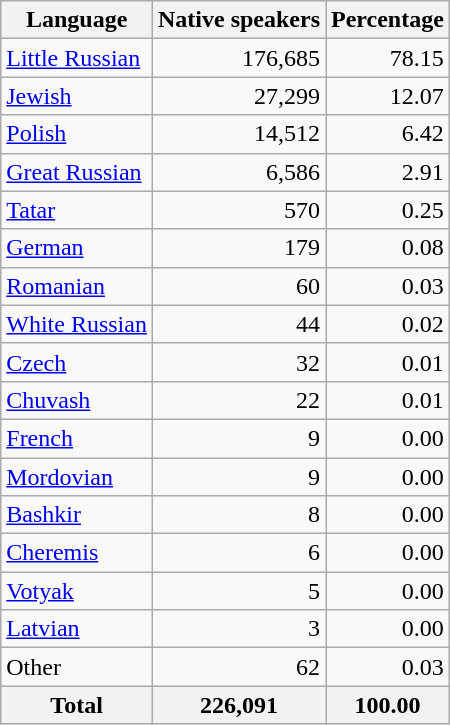<table class="wikitable sortable">
<tr>
<th>Language</th>
<th>Native speakers</th>
<th>Percentage</th>
</tr>
<tr>
<td><a href='#'>Little Russian</a></td>
<td align="right">176,685</td>
<td align="right">78.15</td>
</tr>
<tr>
<td><a href='#'>Jewish</a></td>
<td align="right">27,299</td>
<td align="right">12.07</td>
</tr>
<tr>
<td><a href='#'>Polish</a></td>
<td align="right">14,512</td>
<td align="right">6.42</td>
</tr>
<tr>
<td><a href='#'>Great Russian</a></td>
<td align="right">6,586</td>
<td align="right">2.91</td>
</tr>
<tr>
<td><a href='#'>Tatar</a></td>
<td align="right">570</td>
<td align="right">0.25</td>
</tr>
<tr>
<td><a href='#'>German</a></td>
<td align="right">179</td>
<td align="right">0.08</td>
</tr>
<tr>
<td><a href='#'>Romanian</a></td>
<td align="right">60</td>
<td align="right">0.03</td>
</tr>
<tr>
<td><a href='#'>White Russian</a></td>
<td align="right">44</td>
<td align="right">0.02</td>
</tr>
<tr>
<td><a href='#'>Czech</a></td>
<td align="right">32</td>
<td align="right">0.01</td>
</tr>
<tr>
<td><a href='#'>Chuvash</a></td>
<td align="right">22</td>
<td align="right">0.01</td>
</tr>
<tr>
<td><a href='#'>French</a></td>
<td align="right">9</td>
<td align="right">0.00</td>
</tr>
<tr>
<td><a href='#'>Mordovian</a></td>
<td align="right">9</td>
<td align="right">0.00</td>
</tr>
<tr>
<td><a href='#'>Bashkir</a></td>
<td align="right">8</td>
<td align="right">0.00</td>
</tr>
<tr>
<td><a href='#'>Cheremis</a></td>
<td align="right">6</td>
<td align="right">0.00</td>
</tr>
<tr>
<td><a href='#'>Votyak</a></td>
<td align="right">5</td>
<td align="right">0.00</td>
</tr>
<tr>
<td><a href='#'>Latvian</a></td>
<td align="right">3</td>
<td align="right">0.00</td>
</tr>
<tr>
<td>Other</td>
<td align="right">62</td>
<td align="right">0.03</td>
</tr>
<tr>
<th>Total</th>
<th>226,091</th>
<th>100.00</th>
</tr>
</table>
